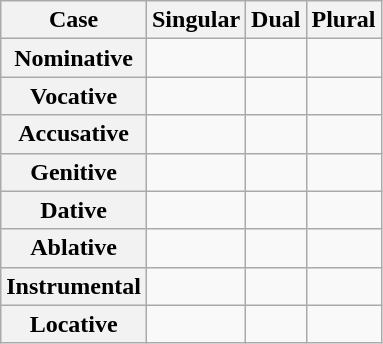<table class="wikitable">
<tr>
<th>Case</th>
<th>Singular</th>
<th>Dual</th>
<th>Plural</th>
</tr>
<tr>
<th>Nominative</th>
<td></td>
<td></td>
<td></td>
</tr>
<tr>
<th>Vocative</th>
<td></td>
<td></td>
<td></td>
</tr>
<tr>
<th>Accusative</th>
<td></td>
<td></td>
<td></td>
</tr>
<tr>
<th>Genitive</th>
<td></td>
<td></td>
<td></td>
</tr>
<tr>
<th>Dative</th>
<td></td>
<td></td>
<td></td>
</tr>
<tr>
<th>Ablative</th>
<td></td>
<td></td>
<td></td>
</tr>
<tr>
<th>Instrumental</th>
<td></td>
<td></td>
<td></td>
</tr>
<tr>
<th>Locative</th>
<td></td>
<td></td>
<td></td>
</tr>
</table>
